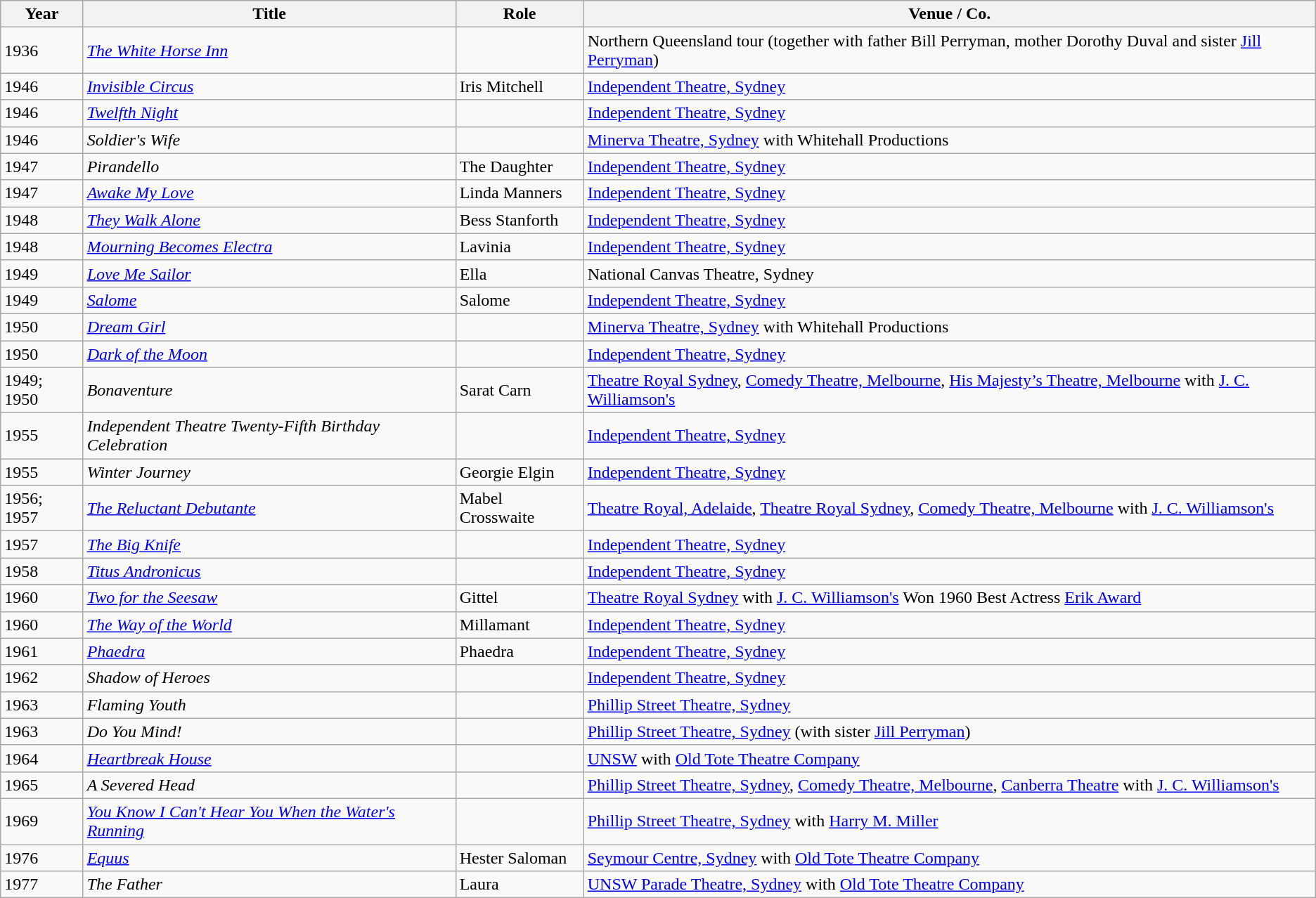<table class="wikitable">
<tr>
<th>Year</th>
<th>Title</th>
<th>Role</th>
<th>Venue / Co.</th>
</tr>
<tr>
<td>1936</td>
<td><em><a href='#'>The White Horse Inn</a></em></td>
<td></td>
<td>Northern Queensland tour (together with father Bill Perryman, mother Dorothy Duval and sister <a href='#'>Jill Perryman</a>)</td>
</tr>
<tr>
<td>1946</td>
<td><em><a href='#'>Invisible Circus</a></em></td>
<td>Iris Mitchell</td>
<td><a href='#'>Independent Theatre, Sydney</a></td>
</tr>
<tr>
<td>1946</td>
<td><em><a href='#'>Twelfth Night</a></em></td>
<td></td>
<td><a href='#'>Independent Theatre, Sydney</a></td>
</tr>
<tr>
<td>1946</td>
<td><em>Soldier's Wife</em></td>
<td></td>
<td><a href='#'>Minerva Theatre, Sydney</a> with Whitehall Productions</td>
</tr>
<tr>
<td>1947</td>
<td><em>Pirandello</em></td>
<td>The Daughter</td>
<td><a href='#'>Independent Theatre, Sydney</a></td>
</tr>
<tr>
<td>1947</td>
<td><em><a href='#'>Awake My Love</a></em></td>
<td>Linda Manners</td>
<td><a href='#'>Independent Theatre, Sydney</a></td>
</tr>
<tr>
<td>1948</td>
<td><em><a href='#'>They Walk Alone</a></em></td>
<td>Bess Stanforth</td>
<td><a href='#'>Independent Theatre, Sydney</a></td>
</tr>
<tr>
<td>1948</td>
<td><em><a href='#'>Mourning Becomes Electra</a></em></td>
<td>Lavinia</td>
<td><a href='#'>Independent Theatre, Sydney</a></td>
</tr>
<tr>
<td>1949</td>
<td><em><a href='#'>Love Me Sailor</a></em></td>
<td>Ella</td>
<td>National Canvas Theatre, Sydney</td>
</tr>
<tr>
<td>1949</td>
<td><em><a href='#'>Salome</a></em></td>
<td>Salome</td>
<td><a href='#'>Independent Theatre, Sydney</a></td>
</tr>
<tr>
<td>1950</td>
<td><em><a href='#'>Dream Girl</a></em></td>
<td></td>
<td><a href='#'>Minerva Theatre, Sydney</a> with Whitehall Productions</td>
</tr>
<tr>
<td>1950</td>
<td><em><a href='#'>Dark of the Moon</a></em></td>
<td></td>
<td><a href='#'>Independent Theatre, Sydney</a></td>
</tr>
<tr>
<td>1949; 1950</td>
<td><em>Bonaventure</em></td>
<td>Sarat Carn</td>
<td><a href='#'>Theatre Royal Sydney</a>, <a href='#'>Comedy Theatre, Melbourne</a>, <a href='#'>His Majesty’s Theatre, Melbourne</a> with <a href='#'>J. C. Williamson's</a></td>
</tr>
<tr>
<td>1955</td>
<td><em>Independent Theatre Twenty-Fifth Birthday Celebration</em></td>
<td></td>
<td><a href='#'>Independent Theatre, Sydney</a></td>
</tr>
<tr>
<td>1955</td>
<td><em>Winter Journey</em></td>
<td>Georgie Elgin</td>
<td><a href='#'>Independent Theatre, Sydney</a></td>
</tr>
<tr>
<td>1956; 1957</td>
<td><em><a href='#'>The Reluctant Debutante</a></em></td>
<td>Mabel Crosswaite</td>
<td><a href='#'>Theatre Royal, Adelaide</a>, <a href='#'>Theatre Royal Sydney</a>, <a href='#'>Comedy Theatre, Melbourne</a> with <a href='#'>J. C. Williamson's</a></td>
</tr>
<tr>
<td>1957</td>
<td><em><a href='#'>The Big Knife</a></em></td>
<td></td>
<td><a href='#'>Independent Theatre, Sydney</a></td>
</tr>
<tr>
<td>1958</td>
<td><em><a href='#'>Titus Andronicus</a></em></td>
<td></td>
<td><a href='#'>Independent Theatre, Sydney</a></td>
</tr>
<tr>
<td>1960</td>
<td><em><a href='#'>Two for the Seesaw</a></em></td>
<td>Gittel</td>
<td><a href='#'>Theatre Royal Sydney</a> with <a href='#'>J. C. Williamson's</a> Won 1960 Best Actress <a href='#'>Erik Award</a></td>
</tr>
<tr>
<td>1960</td>
<td><em><a href='#'>The Way of the World</a></em></td>
<td>Millamant</td>
<td><a href='#'>Independent Theatre, Sydney</a></td>
</tr>
<tr>
<td>1961</td>
<td><em><a href='#'>Phaedra</a></em></td>
<td>Phaedra</td>
<td><a href='#'>Independent Theatre, Sydney</a></td>
</tr>
<tr>
<td>1962</td>
<td><em>Shadow of Heroes</em></td>
<td></td>
<td><a href='#'>Independent Theatre, Sydney</a></td>
</tr>
<tr>
<td>1963</td>
<td><em>Flaming Youth</em></td>
<td></td>
<td><a href='#'>Phillip Street Theatre, Sydney</a></td>
</tr>
<tr>
<td>1963</td>
<td><em>Do You Mind!</em></td>
<td></td>
<td><a href='#'>Phillip Street Theatre, Sydney</a> (with sister <a href='#'>Jill Perryman</a>)</td>
</tr>
<tr>
<td>1964</td>
<td><em><a href='#'>Heartbreak House</a></em></td>
<td></td>
<td><a href='#'>UNSW</a> with <a href='#'>Old Tote Theatre Company</a></td>
</tr>
<tr>
<td>1965</td>
<td><em>A Severed Head</em></td>
<td></td>
<td><a href='#'>Phillip Street Theatre, Sydney</a>, <a href='#'>Comedy Theatre, Melbourne</a>, <a href='#'>Canberra Theatre</a> with <a href='#'>J. C. Williamson's</a></td>
</tr>
<tr>
<td>1969</td>
<td><em><a href='#'>You Know I Can't Hear You When the Water's Running</a></em></td>
<td></td>
<td><a href='#'>Phillip Street Theatre, Sydney</a> with <a href='#'>Harry M. Miller</a></td>
</tr>
<tr>
<td>1976</td>
<td><em><a href='#'>Equus</a></em></td>
<td>Hester Saloman</td>
<td><a href='#'>Seymour Centre, Sydney</a> with <a href='#'>Old Tote Theatre Company</a></td>
</tr>
<tr>
<td>1977</td>
<td><em>The Father</em></td>
<td>Laura</td>
<td><a href='#'>UNSW Parade Theatre, Sydney</a> with <a href='#'>Old Tote Theatre Company</a></td>
</tr>
</table>
